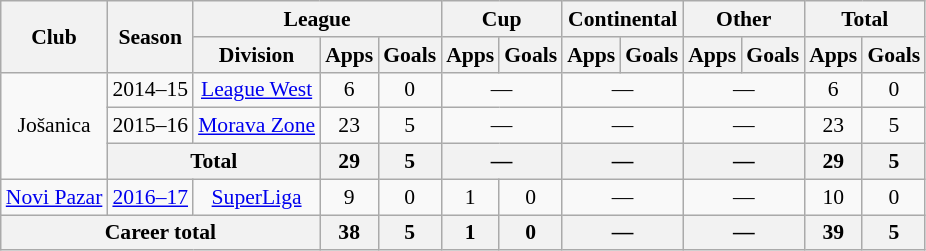<table class="wikitable" style="text-align: center;font-size:90%">
<tr>
<th rowspan="2">Club</th>
<th rowspan="2">Season</th>
<th colspan="3">League</th>
<th colspan="2">Cup</th>
<th colspan="2">Continental</th>
<th colspan="2">Other</th>
<th colspan="2">Total</th>
</tr>
<tr>
<th>Division</th>
<th>Apps</th>
<th>Goals</th>
<th>Apps</th>
<th>Goals</th>
<th>Apps</th>
<th>Goals</th>
<th>Apps</th>
<th>Goals</th>
<th>Apps</th>
<th>Goals</th>
</tr>
<tr>
<td rowspan="3" valign="center">Jošanica</td>
<td>2014–15</td>
<td><a href='#'>League West</a></td>
<td>6</td>
<td>0</td>
<td colspan="2">—</td>
<td colspan="2">—</td>
<td colspan="2">—</td>
<td>6</td>
<td>0</td>
</tr>
<tr>
<td>2015–16</td>
<td><a href='#'>Morava Zone</a></td>
<td>23</td>
<td>5</td>
<td colspan="2">—</td>
<td colspan="2">—</td>
<td colspan="2">—</td>
<td>23</td>
<td>5</td>
</tr>
<tr>
<th colspan="2">Total</th>
<th>29</th>
<th>5</th>
<th colspan="2">—</th>
<th colspan="2">—</th>
<th colspan="2">—</th>
<th>29</th>
<th>5</th>
</tr>
<tr>
<td><a href='#'>Novi Pazar</a></td>
<td><a href='#'>2016–17</a></td>
<td><a href='#'>SuperLiga</a></td>
<td>9</td>
<td>0</td>
<td>1</td>
<td>0</td>
<td colspan="2">—</td>
<td colspan="2">—</td>
<td>10</td>
<td>0</td>
</tr>
<tr>
<th colspan="3">Career total</th>
<th>38</th>
<th>5</th>
<th>1</th>
<th>0</th>
<th colspan="2">—</th>
<th colspan="2">—</th>
<th>39</th>
<th>5</th>
</tr>
</table>
